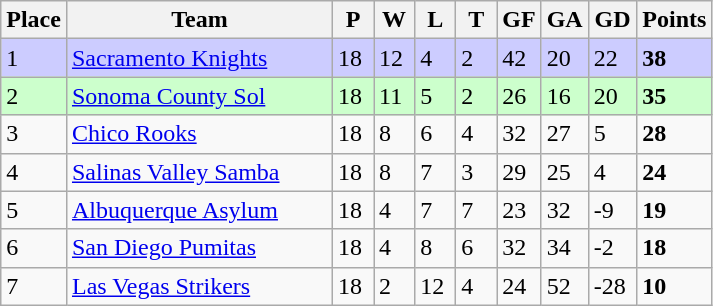<table class="wikitable">
<tr>
<th>Place</th>
<th width="170">Team</th>
<th width="20">P</th>
<th width="20">W</th>
<th width="20">L</th>
<th width="20">T</th>
<th width="20">GF</th>
<th width="20">GA</th>
<th width="25">GD</th>
<th>Points</th>
</tr>
<tr bgcolor=#ccccff>
<td>1</td>
<td><a href='#'>Sacramento Knights</a></td>
<td>18</td>
<td>12</td>
<td>4</td>
<td>2</td>
<td>42</td>
<td>20</td>
<td>22</td>
<td><strong>38</strong></td>
</tr>
<tr bgcolor=ccffcc>
<td>2</td>
<td><a href='#'>Sonoma County Sol</a></td>
<td>18</td>
<td>11</td>
<td>5</td>
<td>2</td>
<td>26</td>
<td>16</td>
<td>20</td>
<td><strong>35</strong></td>
</tr>
<tr>
<td>3</td>
<td><a href='#'>Chico Rooks</a></td>
<td>18</td>
<td>8</td>
<td>6</td>
<td>4</td>
<td>32</td>
<td>27</td>
<td>5</td>
<td><strong>28</strong></td>
</tr>
<tr>
<td>4</td>
<td><a href='#'>Salinas Valley Samba</a></td>
<td>18</td>
<td>8</td>
<td>7</td>
<td>3</td>
<td>29</td>
<td>25</td>
<td>4</td>
<td><strong>24</strong></td>
</tr>
<tr>
<td>5</td>
<td><a href='#'>Albuquerque Asylum</a></td>
<td>18</td>
<td>4</td>
<td>7</td>
<td>7</td>
<td>23</td>
<td>32</td>
<td>-9</td>
<td><strong>19</strong></td>
</tr>
<tr>
<td>6</td>
<td><a href='#'>San Diego Pumitas</a></td>
<td>18</td>
<td>4</td>
<td>8</td>
<td>6</td>
<td>32</td>
<td>34</td>
<td>-2</td>
<td><strong>18</strong></td>
</tr>
<tr>
<td>7</td>
<td><a href='#'>Las Vegas Strikers</a></td>
<td>18</td>
<td>2</td>
<td>12</td>
<td>4</td>
<td>24</td>
<td>52</td>
<td>-28</td>
<td><strong>10</strong></td>
</tr>
</table>
